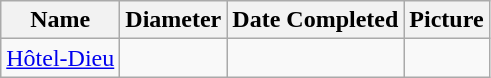<table class="wikitable">
<tr>
<th>Name</th>
<th>Diameter</th>
<th>Date Completed</th>
<th>Picture</th>
</tr>
<tr>
<td><a href='#'>Hôtel-Dieu</a></td>
<td></td>
<td></td>
<td></td>
</tr>
</table>
